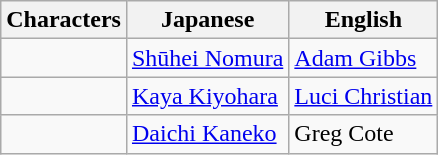<table class="wikitable">
<tr>
<th>Characters</th>
<th>Japanese</th>
<th>English</th>
</tr>
<tr>
<td></td>
<td><a href='#'>Shūhei Nomura</a></td>
<td><a href='#'>Adam Gibbs</a></td>
</tr>
<tr>
<td></td>
<td><a href='#'>Kaya Kiyohara</a></td>
<td><a href='#'>Luci Christian</a></td>
</tr>
<tr>
<td></td>
<td><a href='#'>Daichi Kaneko</a></td>
<td>Greg Cote</td>
</tr>
</table>
